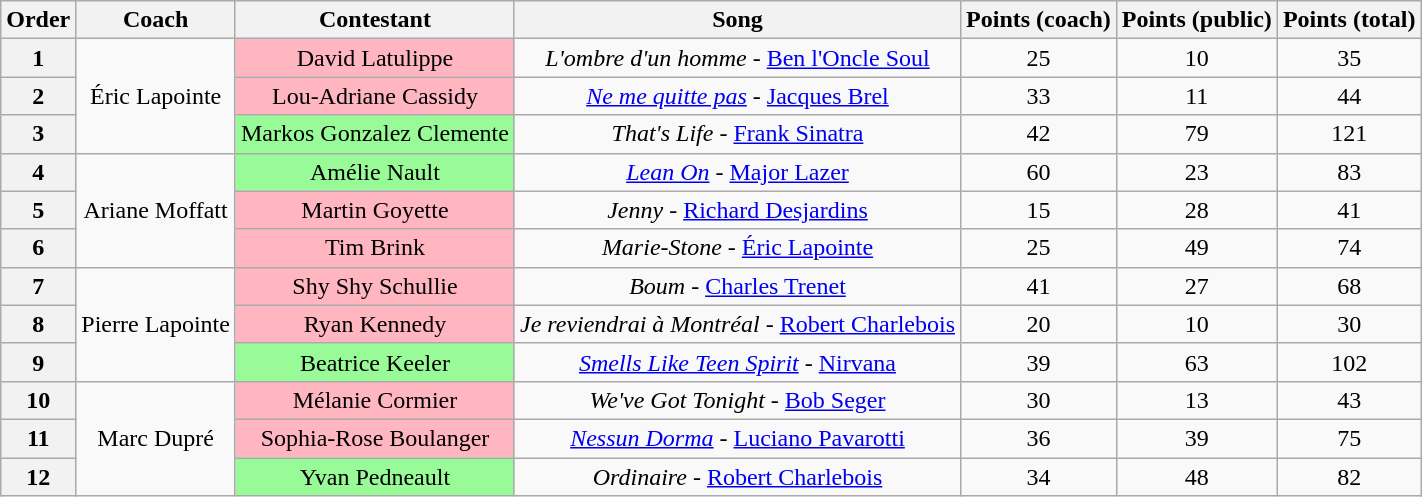<table class="wikitable sortable" style="text-align: center; width: 40 %;" |->
<tr>
<th>Order</th>
<th>Coach</th>
<th>Contestant</th>
<th>Song</th>
<th><strong>Points (coach)</strong></th>
<th>Points (public)</th>
<th>Points (total)</th>
</tr>
<tr>
<th><strong>1</strong></th>
<td rowspan="3">Éric Lapointe</td>
<td style="background:lightpink">David Latulippe</td>
<td><em>L'ombre d'un homme -</em> <a href='#'>Ben l'Oncle Soul</a></td>
<td>25</td>
<td>10</td>
<td>35</td>
</tr>
<tr>
<th>2</th>
<td style="background:lightpink">Lou-Adriane Cassidy</td>
<td><em><a href='#'>Ne me quitte pas</a> -</em> <a href='#'>Jacques Brel</a></td>
<td>33</td>
<td>11</td>
<td>44</td>
</tr>
<tr>
<th>3</th>
<td style="background:palegreen">Markos Gonzalez Clemente</td>
<td><em>That's Life -</em> <a href='#'>Frank Sinatra</a></td>
<td>42</td>
<td>79</td>
<td>121</td>
</tr>
<tr>
<th><strong>4</strong></th>
<td rowspan="3">Ariane Moffatt</td>
<td style="background:palegreen">Amélie Nault</td>
<td><em><a href='#'>Lean On</a> -</em> <a href='#'>Major Lazer</a></td>
<td>60</td>
<td>23</td>
<td>83</td>
</tr>
<tr>
<th><strong>5</strong></th>
<td style="background:lightpink">Martin Goyette</td>
<td><em>Jenny - </em><a href='#'>Richard Desjardins</a></td>
<td>15</td>
<td>28</td>
<td>41</td>
</tr>
<tr>
<th><strong>6</strong></th>
<td style="background:lightpink">Tim Brink</td>
<td><em>Marie-Stone</em> - <a href='#'>Éric Lapointe</a></td>
<td>25</td>
<td>49</td>
<td>74</td>
</tr>
<tr>
<th><strong>7</strong></th>
<td rowspan="3">Pierre Lapointe</td>
<td style="background:lightpink">Shy Shy Schullie</td>
<td><em>Boum -</em> <a href='#'>Charles Trenet</a></td>
<td>41</td>
<td>27</td>
<td>68</td>
</tr>
<tr>
<th><strong>8</strong></th>
<td style="background:lightpink">Ryan Kennedy</td>
<td><em>Je reviendrai à Montréal - </em><a href='#'>Robert Charlebois</a></td>
<td>20</td>
<td>10</td>
<td>30</td>
</tr>
<tr>
<th><strong>9</strong></th>
<td style="background:palegreen">Beatrice Keeler</td>
<td><em><a href='#'>Smells Like Teen Spirit</a> -</em> <a href='#'>Nirvana</a></td>
<td>39</td>
<td>63</td>
<td>102</td>
</tr>
<tr>
<th><strong>10</strong></th>
<td rowspan="3">Marc Dupré</td>
<td style="background:lightpink">Mélanie Cormier</td>
<td><em>We've Got Tonight -</em> <a href='#'>Bob Seger</a></td>
<td>30</td>
<td>13</td>
<td>43</td>
</tr>
<tr>
<th><strong>11</strong></th>
<td style="background:lightpink">Sophia-Rose Boulanger</td>
<td><em><a href='#'>Nessun Dorma</a> -</em> <a href='#'>Luciano Pavarotti</a></td>
<td>36</td>
<td>39</td>
<td>75</td>
</tr>
<tr>
<th><strong>12</strong></th>
<td style="background:palegreen">Yvan Pedneault</td>
<td><em>Ordinaire -</em> <a href='#'>Robert Charlebois</a></td>
<td>34</td>
<td>48</td>
<td>82</td>
</tr>
</table>
